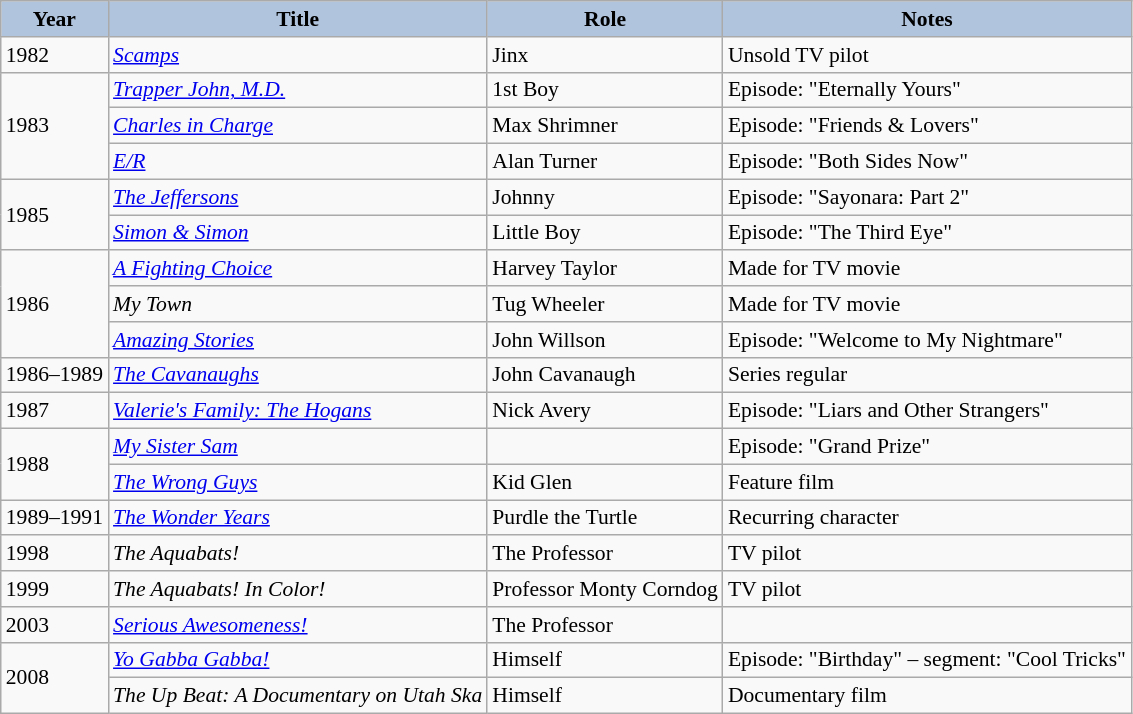<table class="wikitable" style="font-size:90%;">
<tr>
<th style="background:#B0C4DE;">Year</th>
<th style="background:#B0C4DE;">Title</th>
<th style="background:#B0C4DE;">Role</th>
<th style="background:#B0C4DE;">Notes</th>
</tr>
<tr>
<td>1982</td>
<td><em><a href='#'>Scamps</a></em></td>
<td>Jinx</td>
<td>Unsold TV pilot</td>
</tr>
<tr>
<td rowspan=3>1983</td>
<td><em><a href='#'>Trapper John, M.D.</a></em></td>
<td>1st Boy</td>
<td>Episode: "Eternally Yours"</td>
</tr>
<tr>
<td><em><a href='#'>Charles in Charge</a></em></td>
<td>Max Shrimner</td>
<td>Episode: "Friends & Lovers"</td>
</tr>
<tr>
<td><em><a href='#'>E/R</a></em></td>
<td>Alan Turner</td>
<td>Episode: "Both Sides Now"</td>
</tr>
<tr>
<td rowspan=2>1985</td>
<td><em><a href='#'>The Jeffersons</a></em></td>
<td>Johnny</td>
<td>Episode: "Sayonara: Part 2"</td>
</tr>
<tr>
<td><em><a href='#'>Simon & Simon</a></em></td>
<td>Little Boy</td>
<td>Episode: "The Third Eye"</td>
</tr>
<tr>
<td rowspan=3>1986</td>
<td><em><a href='#'>A Fighting Choice</a></em></td>
<td>Harvey Taylor</td>
<td>Made for TV movie</td>
</tr>
<tr>
<td><em>My Town</em></td>
<td>Tug Wheeler</td>
<td>Made for TV movie</td>
</tr>
<tr>
<td><em><a href='#'>Amazing Stories</a></em></td>
<td>John Willson</td>
<td>Episode: "Welcome to My Nightmare"</td>
</tr>
<tr>
<td>1986–1989</td>
<td><em><a href='#'>The Cavanaughs</a></em></td>
<td>John Cavanaugh</td>
<td>Series regular</td>
</tr>
<tr>
<td>1987</td>
<td><em><a href='#'>Valerie's Family: The Hogans</a></em></td>
<td>Nick Avery</td>
<td>Episode: "Liars and Other Strangers"</td>
</tr>
<tr>
<td rowspan=2>1988</td>
<td><em><a href='#'>My Sister Sam</a></em></td>
<td></td>
<td>Episode: "Grand Prize"</td>
</tr>
<tr>
<td><em><a href='#'>The Wrong Guys</a></em></td>
<td>Kid Glen</td>
<td>Feature film</td>
</tr>
<tr>
<td>1989–1991</td>
<td><em><a href='#'>The Wonder Years</a></em></td>
<td>Purdle the Turtle</td>
<td>Recurring character</td>
</tr>
<tr>
<td>1998</td>
<td><em>The Aquabats!</em></td>
<td>The Professor</td>
<td>TV pilot</td>
</tr>
<tr>
<td>1999</td>
<td><em>The Aquabats! In Color!</em></td>
<td>Professor Monty Corndog</td>
<td>TV pilot</td>
</tr>
<tr>
<td>2003</td>
<td><em><a href='#'>Serious Awesomeness!</a></em></td>
<td>The Professor</td>
<td></td>
</tr>
<tr>
<td rowspan=2>2008</td>
<td><em><a href='#'>Yo Gabba Gabba!</a></em></td>
<td>Himself</td>
<td>Episode: "Birthday" – segment: "Cool Tricks"</td>
</tr>
<tr>
<td><em>The Up Beat: A Documentary on Utah Ska</em></td>
<td>Himself</td>
<td>Documentary film</td>
</tr>
</table>
